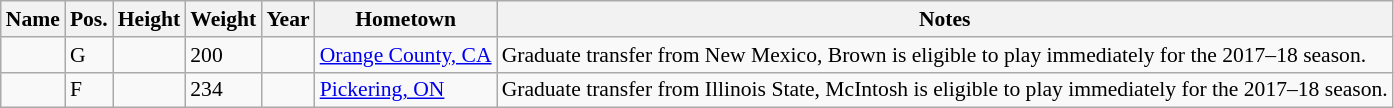<table class="wikitable sortable" style="font-size:90%;" border="1">
<tr>
<th>Name</th>
<th>Pos.</th>
<th>Height</th>
<th>Weight</th>
<th>Year</th>
<th>Hometown</th>
<th ! class="unsortable">Notes</th>
</tr>
<tr>
<td></td>
<td>G</td>
<td></td>
<td>200</td>
<td></td>
<td><a href='#'>Orange County, CA</a></td>
<td>Graduate transfer from New Mexico, Brown is eligible to play immediately for the 2017–18 season.</td>
</tr>
<tr>
<td></td>
<td>F</td>
<td></td>
<td>234</td>
<td></td>
<td><a href='#'>Pickering, ON</a></td>
<td>Graduate transfer from Illinois State, McIntosh is eligible to play immediately for the 2017–18 season.</td>
</tr>
</table>
